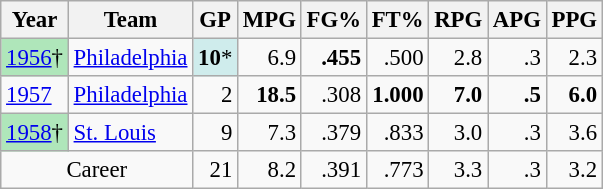<table class="wikitable sortable" style="font-size:95%; text-align:right;">
<tr>
<th>Year</th>
<th>Team</th>
<th>GP</th>
<th>MPG</th>
<th>FG%</th>
<th>FT%</th>
<th>RPG</th>
<th>APG</th>
<th>PPG</th>
</tr>
<tr>
<td style="text-align:left;background:#afe6ba;"><a href='#'>1956</a>†</td>
<td style="text-align:left;"><a href='#'>Philadelphia</a></td>
<td style="background:#CFECEC;"><strong>10</strong>*</td>
<td>6.9</td>
<td><strong>.455</strong></td>
<td>.500</td>
<td>2.8</td>
<td>.3</td>
<td>2.3</td>
</tr>
<tr>
<td style="text-align:left;"><a href='#'>1957</a></td>
<td style="text-align:left;"><a href='#'>Philadelphia</a></td>
<td>2</td>
<td><strong>18.5</strong></td>
<td>.308</td>
<td><strong>1.000</strong></td>
<td><strong>7.0</strong></td>
<td><strong>.5</strong></td>
<td><strong>6.0</strong></td>
</tr>
<tr>
<td style="text-align:left;background:#afe6ba;"><a href='#'>1958</a>†</td>
<td style="text-align:left;"><a href='#'>St. Louis</a></td>
<td>9</td>
<td>7.3</td>
<td>.379</td>
<td>.833</td>
<td>3.0</td>
<td>.3</td>
<td>3.6</td>
</tr>
<tr class="sortbottom">
<td style="text-align:center;" colspan="2">Career</td>
<td>21</td>
<td>8.2</td>
<td>.391</td>
<td>.773</td>
<td>3.3</td>
<td>.3</td>
<td>3.2</td>
</tr>
</table>
